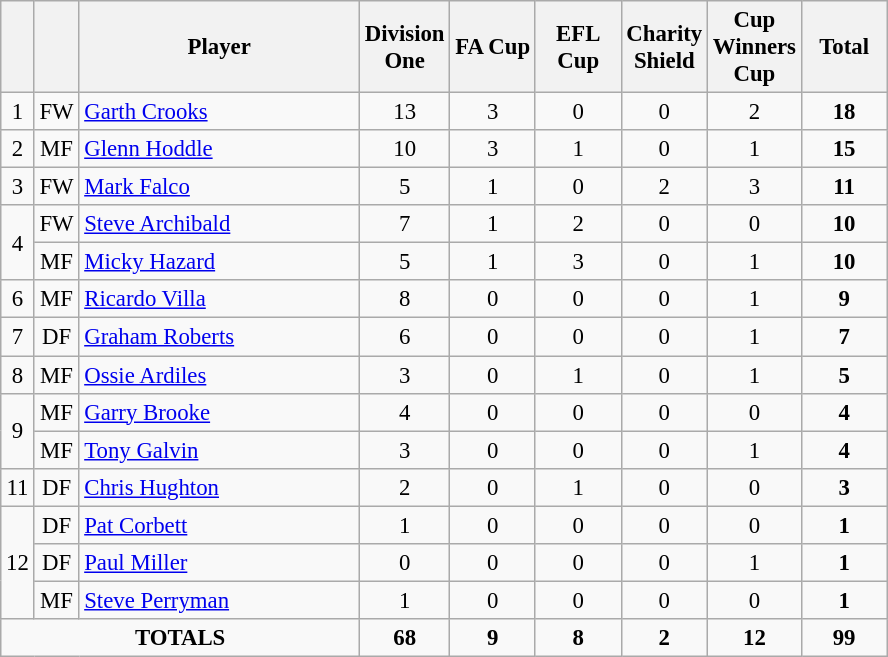<table class="wikitable sortable" style="font-size: 95%; text-align: center;">
<tr>
<th width=10></th>
<th width=10></th>
<th width=180>Player</th>
<th width=50>Division One</th>
<th width=50>FA Cup</th>
<th width=50>EFL Cup</th>
<th width=50>Charity Shield</th>
<th width=50>Cup Winners Cup</th>
<th width=50>Total</th>
</tr>
<tr>
<td>1</td>
<td>FW</td>
<td align="left"> <a href='#'>Garth Crooks</a></td>
<td>13</td>
<td>3</td>
<td>0</td>
<td>0</td>
<td>2</td>
<td><strong>18</strong></td>
</tr>
<tr>
<td>2</td>
<td>MF</td>
<td align="left"> <a href='#'>Glenn Hoddle</a></td>
<td>10</td>
<td>3</td>
<td>1</td>
<td>0</td>
<td>1</td>
<td><strong>15</strong></td>
</tr>
<tr>
<td>3</td>
<td>FW</td>
<td align="left"> <a href='#'>Mark Falco</a></td>
<td>5</td>
<td>1</td>
<td>0</td>
<td>2</td>
<td>3</td>
<td><strong>11</strong></td>
</tr>
<tr>
<td rowspan="2">4</td>
<td>FW</td>
<td align="left"> <a href='#'>Steve Archibald</a></td>
<td>7</td>
<td>1</td>
<td>2</td>
<td>0</td>
<td>0</td>
<td><strong>10</strong></td>
</tr>
<tr>
<td>MF</td>
<td align="left"> <a href='#'>Micky Hazard</a></td>
<td>5</td>
<td>1</td>
<td>3</td>
<td>0</td>
<td>1</td>
<td><strong>10</strong></td>
</tr>
<tr>
<td rowspan="1">6</td>
<td>MF</td>
<td align="left"> <a href='#'>Ricardo Villa</a></td>
<td>8</td>
<td>0</td>
<td>0</td>
<td>0</td>
<td>1</td>
<td><strong>9</strong></td>
</tr>
<tr>
<td>7</td>
<td>DF</td>
<td align="left"> <a href='#'>Graham Roberts</a></td>
<td>6</td>
<td>0</td>
<td>0</td>
<td>0</td>
<td>1</td>
<td><strong>7</strong></td>
</tr>
<tr>
<td>8</td>
<td>MF</td>
<td align="left"> <a href='#'>Ossie Ardiles</a></td>
<td>3</td>
<td>0</td>
<td>1</td>
<td>0</td>
<td>1</td>
<td><strong>5</strong></td>
</tr>
<tr>
<td rowspan="2">9</td>
<td>MF</td>
<td align="left"> <a href='#'>Garry Brooke</a></td>
<td>4</td>
<td>0</td>
<td>0</td>
<td>0</td>
<td>0</td>
<td><strong>4</strong></td>
</tr>
<tr>
<td>MF</td>
<td align="left"> <a href='#'>Tony Galvin</a></td>
<td>3</td>
<td>0</td>
<td>0</td>
<td>0</td>
<td>1</td>
<td><strong>4</strong></td>
</tr>
<tr>
<td rowspan="1">11</td>
<td>DF</td>
<td align="left"> <a href='#'>Chris Hughton</a></td>
<td>2</td>
<td>0</td>
<td>1</td>
<td>0</td>
<td>0</td>
<td><strong>3</strong></td>
</tr>
<tr>
<td rowspan="3">12</td>
<td>DF</td>
<td align="left"> <a href='#'>Pat Corbett</a></td>
<td>1</td>
<td>0</td>
<td>0</td>
<td>0</td>
<td>0</td>
<td><strong>1</strong></td>
</tr>
<tr>
<td>DF</td>
<td align="left"> <a href='#'>Paul Miller</a></td>
<td>0</td>
<td>0</td>
<td>0</td>
<td>0</td>
<td>1</td>
<td><strong>1</strong></td>
</tr>
<tr>
<td>MF</td>
<td align="left"> <a href='#'>Steve Perryman</a></td>
<td>1</td>
<td>0</td>
<td>0</td>
<td>0</td>
<td>0</td>
<td><strong>1</strong></td>
</tr>
<tr>
<td colspan="3"><strong>TOTALS</strong></td>
<td><strong>68</strong></td>
<td><strong>9</strong></td>
<td><strong>8</strong></td>
<td><strong>2</strong></td>
<td><strong>12</strong></td>
<td><strong>99</strong></td>
</tr>
</table>
